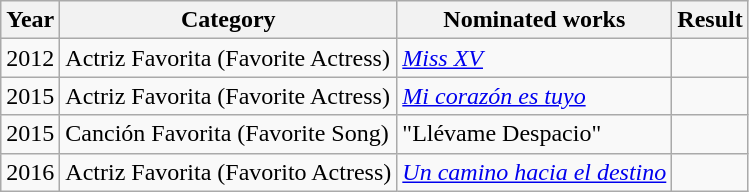<table class="wikitable">
<tr>
<th>Year</th>
<th>Category</th>
<th>Nominated works</th>
<th>Result</th>
</tr>
<tr>
<td>2012</td>
<td>Actriz Favorita (Favorite Actress)</td>
<td><em><a href='#'>Miss XV</a></em></td>
<td></td>
</tr>
<tr>
<td>2015</td>
<td>Actriz Favorita (Favorite Actress)</td>
<td><em><a href='#'>Mi corazón es tuyo</a></em></td>
<td></td>
</tr>
<tr>
<td>2015</td>
<td>Canción Favorita (Favorite Song)</td>
<td>"Llévame Despacio"</td>
<td></td>
</tr>
<tr>
<td>2016</td>
<td>Actriz Favorita (Favorito Actress)</td>
<td><em><a href='#'>Un camino hacia el destino</a></em></td>
<td></td>
</tr>
</table>
